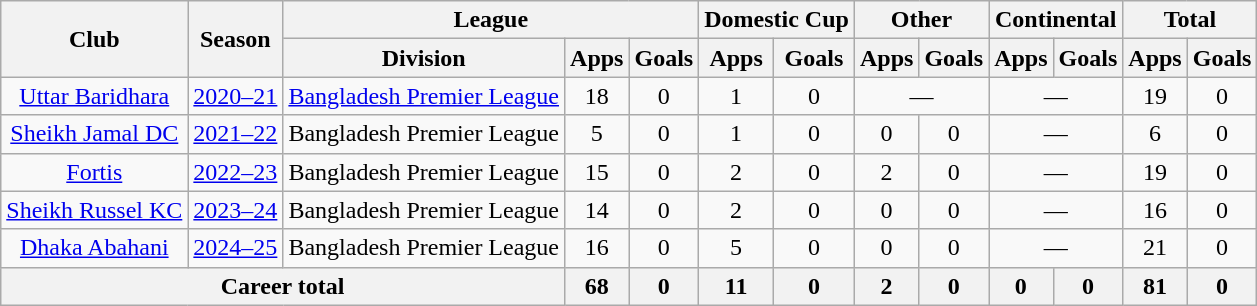<table class="wikitable" style="text-align:center">
<tr>
<th rowspan="2">Club</th>
<th rowspan="2">Season</th>
<th colspan="3">League</th>
<th colspan="2">Domestic Cup</th>
<th colspan="2">Other</th>
<th colspan="2">Continental</th>
<th colspan="2">Total</th>
</tr>
<tr>
<th>Division</th>
<th>Apps</th>
<th>Goals</th>
<th>Apps</th>
<th>Goals</th>
<th>Apps</th>
<th>Goals</th>
<th>Apps</th>
<th>Goals</th>
<th>Apps</th>
<th>Goals</th>
</tr>
<tr>
<td><a href='#'>Uttar Baridhara</a></td>
<td><a href='#'>2020–21</a></td>
<td><a href='#'>Bangladesh Premier League</a></td>
<td>18</td>
<td>0</td>
<td>1</td>
<td>0</td>
<td colspan="2">—</td>
<td colspan="2">—</td>
<td>19</td>
<td>0</td>
</tr>
<tr>
<td><a href='#'>Sheikh Jamal DC</a></td>
<td><a href='#'>2021–22</a></td>
<td>Bangladesh Premier League</td>
<td>5</td>
<td>0</td>
<td>1</td>
<td>0</td>
<td>0</td>
<td>0</td>
<td colspan="2">—</td>
<td>6</td>
<td>0</td>
</tr>
<tr>
<td><a href='#'>Fortis</a></td>
<td><a href='#'>2022–23</a></td>
<td>Bangladesh Premier League</td>
<td>15</td>
<td>0</td>
<td>2</td>
<td>0</td>
<td>2</td>
<td>0</td>
<td colspan="2">—</td>
<td>19</td>
<td>0</td>
</tr>
<tr>
<td><a href='#'>Sheikh Russel KC</a></td>
<td><a href='#'>2023–24</a></td>
<td>Bangladesh Premier League</td>
<td>14</td>
<td>0</td>
<td>2</td>
<td>0</td>
<td>0</td>
<td>0</td>
<td colspan="2">—</td>
<td>16</td>
<td>0</td>
</tr>
<tr>
<td><a href='#'>Dhaka Abahani</a></td>
<td><a href='#'>2024–25</a></td>
<td>Bangladesh Premier League</td>
<td>16</td>
<td>0</td>
<td>5</td>
<td>0</td>
<td>0</td>
<td>0</td>
<td colspan="2">—</td>
<td>21</td>
<td>0</td>
</tr>
<tr>
<th colspan="3">Career total</th>
<th>68</th>
<th>0</th>
<th>11</th>
<th>0</th>
<th>2</th>
<th>0</th>
<th>0</th>
<th>0</th>
<th>81</th>
<th>0</th>
</tr>
</table>
